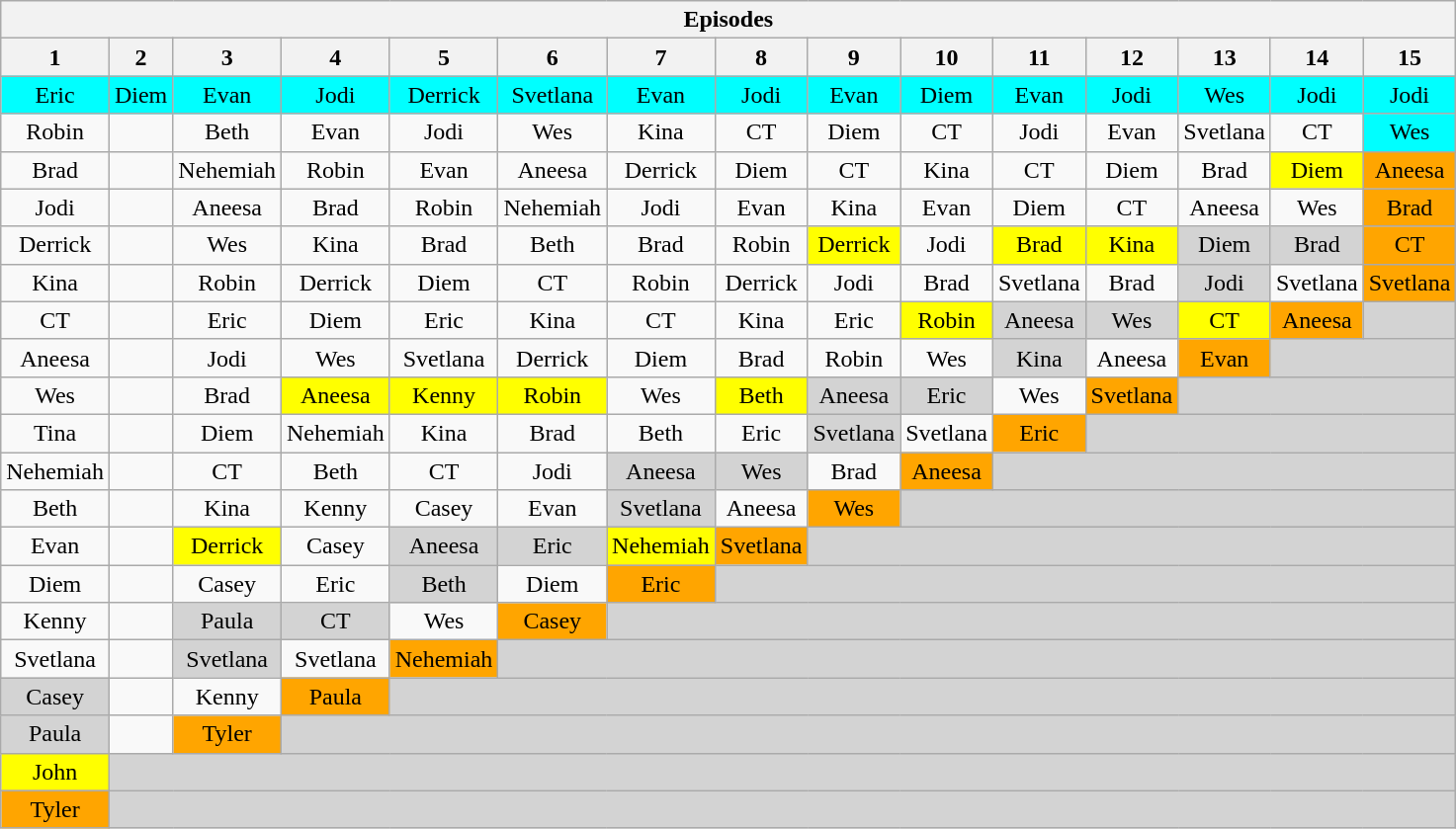<table class="wikitable" style="text-align:center">
<tr>
<th colspan="15">Episodes</th>
</tr>
<tr>
<th>1</th>
<th>2</th>
<th>3</th>
<th>4</th>
<th>5</th>
<th>6</th>
<th>7</th>
<th>8</th>
<th>9</th>
<th>10</th>
<th>11</th>
<th>12</th>
<th>13</th>
<th>14</th>
<th>15</th>
</tr>
<tr>
<td bgcolor="cyan">Eric</td>
<td bgcolor="cyan">Diem</td>
<td bgcolor="cyan">Evan</td>
<td bgcolor="cyan">Jodi</td>
<td bgcolor="cyan">Derrick</td>
<td bgcolor="cyan">Svetlana</td>
<td bgcolor="cyan">Evan</td>
<td bgcolor="cyan">Jodi</td>
<td bgcolor="cyan">Evan</td>
<td bgcolor="cyan">Diem</td>
<td bgcolor="cyan">Evan</td>
<td bgcolor="cyan">Jodi</td>
<td bgcolor="cyan">Wes</td>
<td bgcolor="cyan">Jodi</td>
<td bgcolor="cyan">Jodi</td>
</tr>
<tr>
<td>Robin</td>
<td></td>
<td>Beth</td>
<td>Evan</td>
<td>Jodi</td>
<td>Wes</td>
<td>Kina</td>
<td>CT</td>
<td>Diem</td>
<td>CT</td>
<td>Jodi</td>
<td>Evan</td>
<td>Svetlana</td>
<td>CT</td>
<td bgcolor="cyan">Wes</td>
</tr>
<tr>
<td>Brad</td>
<td></td>
<td>Nehemiah</td>
<td>Robin</td>
<td>Evan</td>
<td>Aneesa</td>
<td>Derrick</td>
<td>Diem</td>
<td>CT</td>
<td>Kina</td>
<td>CT</td>
<td>Diem</td>
<td>Brad</td>
<td bgcolor="yellow">Diem</td>
<td bgcolor="orange">Aneesa</td>
</tr>
<tr>
<td>Jodi</td>
<td></td>
<td>Aneesa</td>
<td>Brad</td>
<td>Robin</td>
<td>Nehemiah</td>
<td>Jodi</td>
<td>Evan</td>
<td>Kina</td>
<td>Evan</td>
<td>Diem</td>
<td>CT</td>
<td>Aneesa</td>
<td>Wes</td>
<td bgcolor="orange">Brad</td>
</tr>
<tr>
<td>Derrick</td>
<td></td>
<td>Wes</td>
<td>Kina</td>
<td>Brad</td>
<td>Beth</td>
<td>Brad</td>
<td>Robin</td>
<td bgcolor="yellow">Derrick</td>
<td>Jodi</td>
<td bgcolor="yellow">Brad</td>
<td bgcolor="yellow">Kina</td>
<td bgcolor="lightgrey">Diem</td>
<td bgcolor="lightgrey">Brad</td>
<td bgcolor="orange">CT</td>
</tr>
<tr>
<td>Kina</td>
<td></td>
<td>Robin</td>
<td>Derrick</td>
<td>Diem</td>
<td>CT</td>
<td>Robin</td>
<td>Derrick</td>
<td>Jodi</td>
<td>Brad</td>
<td>Svetlana</td>
<td>Brad</td>
<td bgcolor="lightgrey">Jodi</td>
<td>Svetlana</td>
<td bgcolor="orange">Svetlana</td>
</tr>
<tr>
<td>CT</td>
<td></td>
<td>Eric</td>
<td>Diem</td>
<td>Eric</td>
<td>Kina</td>
<td>CT</td>
<td>Kina</td>
<td>Eric</td>
<td bgcolor="yellow">Robin</td>
<td bgcolor="lightgrey">Aneesa</td>
<td bgcolor="lightgrey">Wes</td>
<td bgcolor="yellow">CT</td>
<td bgcolor="orange">Aneesa</td>
<td bgcolor="lightgrey" colspan=1></td>
</tr>
<tr>
<td>Aneesa</td>
<td></td>
<td>Jodi</td>
<td>Wes</td>
<td>Svetlana</td>
<td>Derrick</td>
<td>Diem</td>
<td>Brad</td>
<td>Robin</td>
<td>Wes</td>
<td bgcolor="lightgrey">Kina</td>
<td>Aneesa</td>
<td bgcolor="orange">Evan</td>
<td bgcolor="lightgrey" colspan=2></td>
</tr>
<tr>
<td>Wes</td>
<td></td>
<td>Brad</td>
<td bgcolor="yellow">Aneesa</td>
<td bgcolor="yellow">Kenny</td>
<td bgcolor="yellow">Robin</td>
<td>Wes</td>
<td bgcolor="yellow">Beth</td>
<td bgcolor="lightgrey">Aneesa</td>
<td bgcolor="lightgrey">Eric</td>
<td>Wes</td>
<td bgcolor="orange">Svetlana</td>
<td bgcolor="lightgrey" colspan=3></td>
</tr>
<tr>
<td>Tina</td>
<td></td>
<td>Diem</td>
<td>Nehemiah</td>
<td>Kina</td>
<td>Brad</td>
<td>Beth</td>
<td>Eric</td>
<td bgcolor="lightgrey">Svetlana</td>
<td>Svetlana</td>
<td bgcolor="orange">Eric</td>
<td bgcolor="lightgrey" colspan=4></td>
</tr>
<tr>
<td>Nehemiah</td>
<td></td>
<td>CT</td>
<td>Beth</td>
<td>CT</td>
<td>Jodi</td>
<td bgcolor="lightgrey">Aneesa</td>
<td bgcolor="lightgrey">Wes</td>
<td>Brad</td>
<td bgcolor="orange">Aneesa</td>
<td bgcolor="lightgrey" colspan=5></td>
</tr>
<tr>
<td>Beth</td>
<td></td>
<td>Kina</td>
<td>Kenny</td>
<td>Casey</td>
<td>Evan</td>
<td bgcolor="lightgrey">Svetlana</td>
<td>Aneesa</td>
<td bgcolor="orange">Wes</td>
<td bgcolor="lightgrey" colspan=6></td>
</tr>
<tr>
<td>Evan</td>
<td></td>
<td bgcolor="yellow">Derrick</td>
<td>Casey</td>
<td bgcolor="lightgrey">Aneesa</td>
<td bgcolor="lightgrey">Eric</td>
<td bgcolor="yellow">Nehemiah</td>
<td bgcolor="orange">Svetlana</td>
<td bgcolor="lightgrey" colspan=7></td>
</tr>
<tr>
<td>Diem</td>
<td></td>
<td>Casey</td>
<td>Eric</td>
<td bgcolor="lightgrey">Beth</td>
<td>Diem</td>
<td bgcolor="orange">Eric</td>
<td bgcolor="lightgrey" colspan=8></td>
</tr>
<tr>
<td>Kenny</td>
<td></td>
<td bgcolor="lightgrey">Paula</td>
<td bgcolor="lightgrey">CT</td>
<td>Wes</td>
<td bgcolor="orange">Casey</td>
<td bgcolor="lightgrey" colspan=9></td>
</tr>
<tr>
<td>Svetlana</td>
<td></td>
<td bgcolor="lightgrey">Svetlana</td>
<td>Svetlana</td>
<td bgcolor="orange">Nehemiah</td>
<td bgcolor="lightgrey" colspan=10></td>
</tr>
<tr>
<td bgcolor="lightgrey">Casey</td>
<td></td>
<td>Kenny</td>
<td bgcolor="orange">Paula</td>
<td bgcolor="lightgrey" colspan=11></td>
</tr>
<tr>
<td bgcolor="lightgrey">Paula</td>
<td></td>
<td bgcolor="orange">Tyler</td>
<td bgcolor="lightgrey" colspan=12></td>
</tr>
<tr>
<td bgcolor="yellow">John</td>
<td bgcolor="lightgrey" colspan=14></td>
</tr>
<tr>
<td bgcolor="orange">Tyler</td>
<td bgcolor="lightgrey" colspan=14></td>
</tr>
</table>
